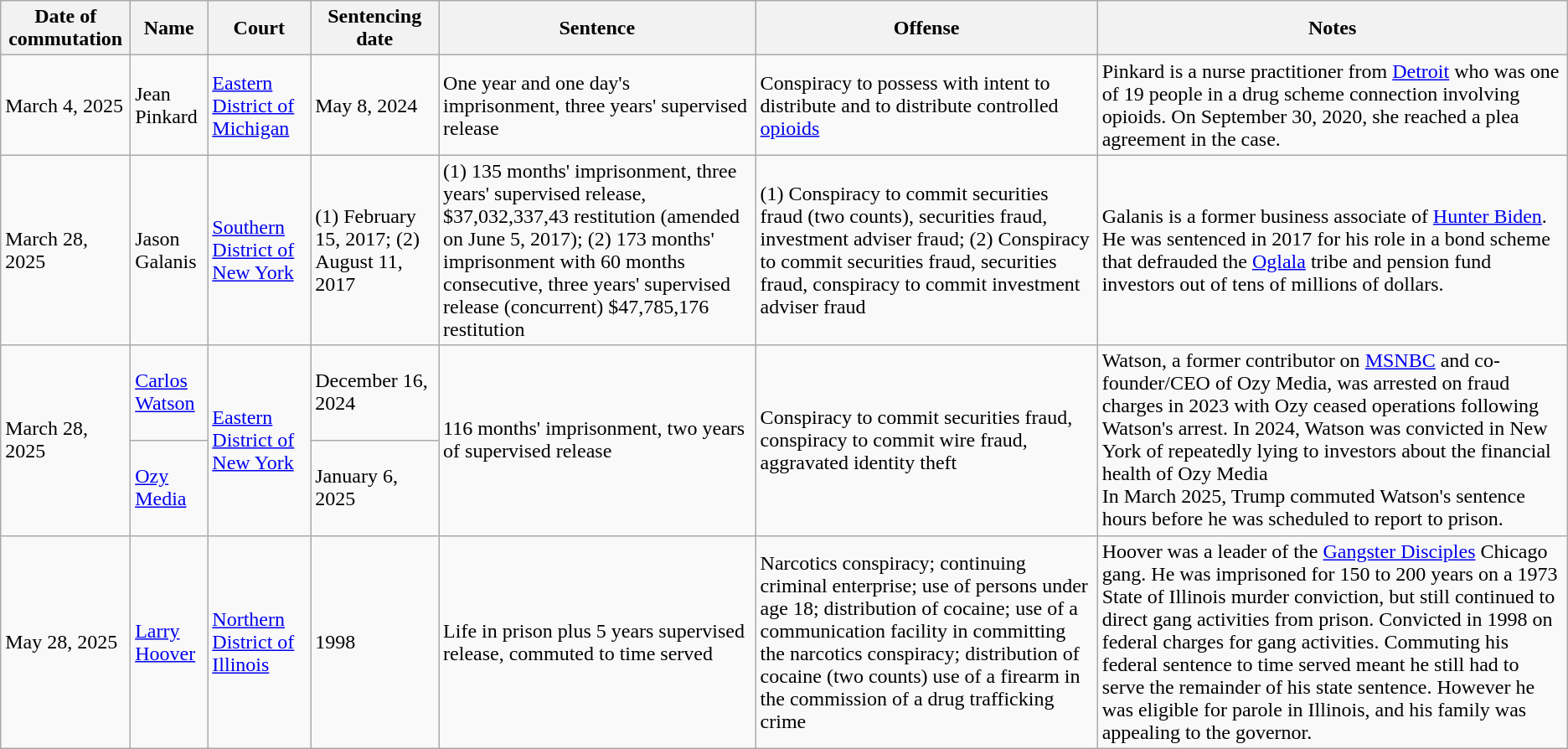<table class="wikitable sortable collapsible" border="1" "mw-datatable">
<tr>
<th>Date of commutation</th>
<th>Name</th>
<th>Court</th>
<th>Sentencing date</th>
<th>Sentence</th>
<th>Offense</th>
<th class=unsortable style="width:30%;">Notes</th>
</tr>
<tr>
<td>March 4, 2025</td>
<td>Jean Pinkard</td>
<td><a href='#'>Eastern District of Michigan</a></td>
<td>May 8, 2024</td>
<td>One year and one day's imprisonment, three years' supervised release</td>
<td>Conspiracy to possess with intent to distribute and to distribute controlled <a href='#'>opioids</a></td>
<td>Pinkard is a nurse practitioner from <a href='#'>Detroit</a> who was one of 19 people in a drug scheme connection involving opioids. On September 30, 2020, she reached a plea agreement in the case.</td>
</tr>
<tr>
<td>March 28, 2025</td>
<td>Jason Galanis</td>
<td><a href='#'>Southern District of New York</a></td>
<td>(1) February 15, 2017; (2) August 11, 2017</td>
<td>(1) 135 months' imprisonment, three years' supervised release, $37,032,337,43 restitution (amended on June 5, 2017); (2) 173 months' imprisonment with 60 months consecutive, three years' supervised release (concurrent) $47,785,176 restitution</td>
<td>(1) Conspiracy to commit securities fraud (two counts), securities fraud, investment adviser fraud; (2) Conspiracy to commit securities fraud, securities fraud, conspiracy to commit investment adviser fraud</td>
<td>Galanis is a former business associate of <a href='#'>Hunter Biden</a>. He was sentenced in 2017 for his role in a bond scheme that defrauded the <a href='#'>Oglala</a> tribe and pension fund investors out of tens of millions of dollars.</td>
</tr>
<tr>
<td rowspan="2">March 28, 2025</td>
<td><a href='#'>Carlos Watson</a></td>
<td rowspan="2"><a href='#'>Eastern District of New York</a></td>
<td>December 16, 2024</td>
<td rowspan="2">116 months' imprisonment, two years of supervised release</td>
<td rowspan="2">Conspiracy to commit securities fraud, conspiracy to commit wire fraud, aggravated identity theft</td>
<td rowspan="2">Watson, a former contributor on <a href='#'>MSNBC</a> and co-founder/CEO of Ozy Media, was arrested on fraud charges in 2023 with Ozy ceased operations following Watson's arrest. In 2024, Watson was convicted in New York of repeatedly lying to investors about the financial health of Ozy Media<br>In March 2025, Trump commuted Watson's sentence hours before he was scheduled to report to prison.</td>
</tr>
<tr>
<td><a href='#'>Ozy Media</a></td>
<td>January 6, 2025</td>
</tr>
<tr>
<td>May 28, 2025</td>
<td><a href='#'>Larry Hoover</a></td>
<td><a href='#'>Northern District of Illinois</a></td>
<td>1998</td>
<td>Life in prison plus 5 years supervised release, commuted to time served</td>
<td>Narcotics conspiracy; continuing criminal enterprise; use of persons under age 18; distribution of cocaine; use of a communication facility in committing the narcotics conspiracy; distribution of cocaine (two counts) use of a firearm in the commission of a drug trafficking crime</td>
<td>Hoover was a leader of the <a href='#'>Gangster Disciples</a> Chicago gang. He was imprisoned for 150 to 200 years on a 1973 State of Illinois murder conviction, but still continued to direct gang activities from prison. Convicted in 1998 on federal charges for gang activities. Commuting his federal sentence to time served meant he still had to serve the remainder of his state sentence. However he was eligible for parole in Illinois, and his family was appealing to the governor.</td>
</tr>
</table>
